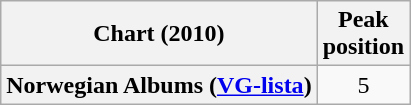<table class="wikitable plainrowheaders">
<tr>
<th scope="col">Chart (2010)</th>
<th scope="col">Peak<br>position</th>
</tr>
<tr>
<th scope="row">Norwegian Albums (<a href='#'>VG-lista</a>)</th>
<td style="text-align:center;">5</td>
</tr>
</table>
